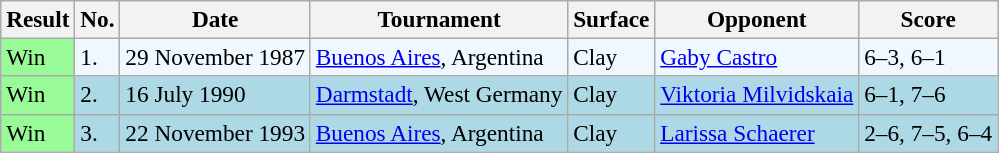<table class="sortable wikitable" style=font-size:97%>
<tr>
<th>Result</th>
<th>No.</th>
<th>Date</th>
<th>Tournament</th>
<th>Surface</th>
<th>Opponent</th>
<th>Score</th>
</tr>
<tr bgcolor="#f0f8ff">
<td style="background:#98fb98;">Win</td>
<td>1.</td>
<td>29 November 1987</td>
<td><a href='#'>Buenos Aires</a>, Argentina</td>
<td>Clay</td>
<td> <a href='#'>Gaby Castro</a></td>
<td>6–3, 6–1</td>
</tr>
<tr style="background:lightblue;">
<td style="background:#98fb98;">Win</td>
<td>2.</td>
<td>16 July 1990</td>
<td><a href='#'>Darmstadt</a>, West Germany</td>
<td>Clay</td>
<td> <a href='#'>Viktoria Milvidskaia</a></td>
<td>6–1, 7–6</td>
</tr>
<tr style="background:lightblue;">
<td style="background:#98fb98;">Win</td>
<td>3.</td>
<td>22 November 1993</td>
<td><a href='#'>Buenos Aires</a>, Argentina</td>
<td>Clay</td>
<td> <a href='#'>Larissa Schaerer</a></td>
<td>2–6, 7–5, 6–4</td>
</tr>
</table>
